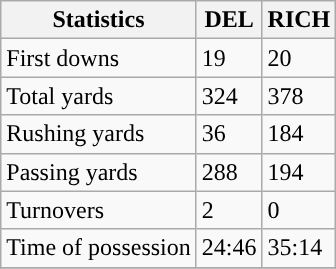<table class="wikitable" style="float: left;">
<tr>
<th>Statistics</th>
<th>DEL</th>
<th>RICH</th>
</tr>
<tr>
<td>First downs</td>
<td>19</td>
<td>20</td>
</tr>
<tr>
<td>Total yards</td>
<td>324</td>
<td>378</td>
</tr>
<tr>
<td>Rushing yards</td>
<td>36</td>
<td>184</td>
</tr>
<tr>
<td>Passing yards</td>
<td>288</td>
<td>194</td>
</tr>
<tr>
<td>Turnovers</td>
<td>2</td>
<td>0</td>
</tr>
<tr>
<td>Time of possession</td>
<td>24:46</td>
<td>35:14</td>
</tr>
<tr>
</tr>
</table>
